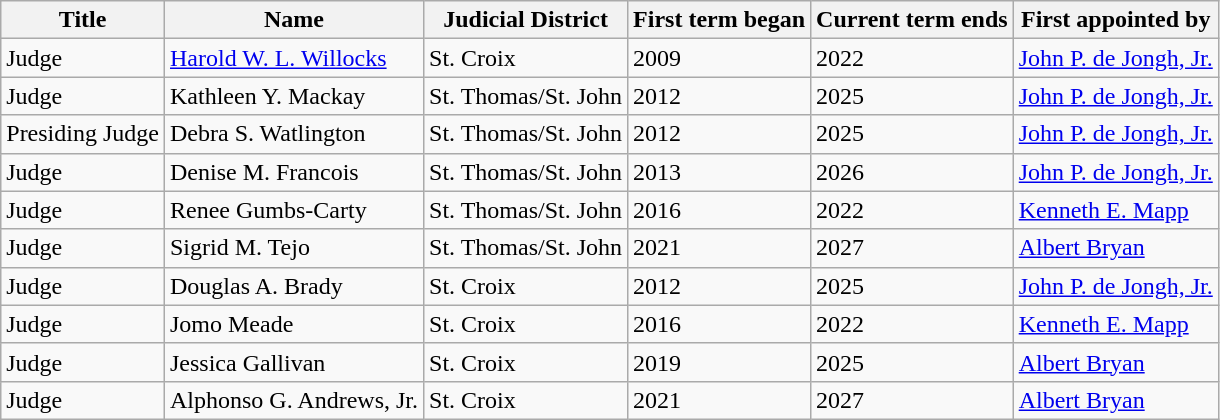<table class="wikitable">
<tr>
<th>Title</th>
<th>Name</th>
<th><strong>Judicial District</strong></th>
<th>First term began</th>
<th>Current term ends</th>
<th><strong>First appointed by</strong></th>
</tr>
<tr>
<td>Judge</td>
<td><a href='#'>Harold W. L. Willocks</a></td>
<td>St. Croix</td>
<td>2009</td>
<td>2022</td>
<td><a href='#'>John P. de Jongh, Jr.</a></td>
</tr>
<tr>
<td>Judge</td>
<td>Kathleen Y. Mackay</td>
<td>St. Thomas/St. John</td>
<td>2012</td>
<td>2025</td>
<td><a href='#'>John P. de Jongh, Jr.</a></td>
</tr>
<tr>
<td>Presiding Judge</td>
<td>Debra S. Watlington</td>
<td>St. Thomas/St. John</td>
<td>2012</td>
<td>2025</td>
<td><a href='#'>John P. de Jongh, Jr.</a></td>
</tr>
<tr>
<td>Judge</td>
<td>Denise M. Francois</td>
<td>St. Thomas/St. John</td>
<td>2013</td>
<td>2026</td>
<td><a href='#'>John P. de Jongh, Jr.</a></td>
</tr>
<tr>
<td>Judge</td>
<td>Renee Gumbs-Carty</td>
<td>St. Thomas/St. John</td>
<td>2016</td>
<td>2022</td>
<td><a href='#'>Kenneth E. Mapp</a></td>
</tr>
<tr>
<td>Judge</td>
<td>Sigrid M. Tejo</td>
<td>St. Thomas/St. John</td>
<td>2021</td>
<td>2027</td>
<td><a href='#'>Albert Bryan</a></td>
</tr>
<tr>
<td>Judge</td>
<td>Douglas A. Brady</td>
<td>St. Croix</td>
<td>2012</td>
<td>2025</td>
<td><a href='#'>John P. de Jongh, Jr.</a></td>
</tr>
<tr>
<td>Judge</td>
<td>Jomo Meade</td>
<td>St. Croix</td>
<td>2016</td>
<td>2022</td>
<td><a href='#'>Kenneth E. Mapp</a></td>
</tr>
<tr>
<td>Judge</td>
<td>Jessica Gallivan</td>
<td>St. Croix</td>
<td>2019</td>
<td>2025</td>
<td><a href='#'>Albert Bryan</a></td>
</tr>
<tr>
<td>Judge</td>
<td>Alphonso G. Andrews, Jr.</td>
<td>St. Croix</td>
<td>2021</td>
<td>2027</td>
<td><a href='#'>Albert Bryan</a></td>
</tr>
</table>
